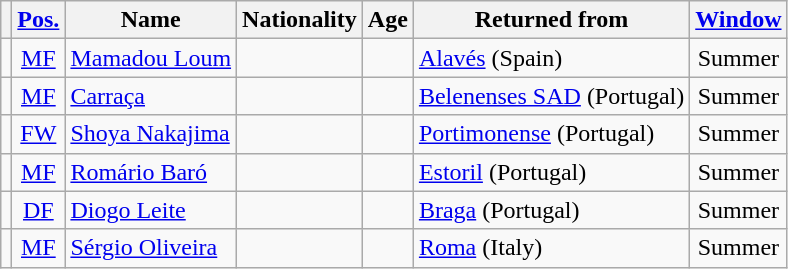<table class="wikitable sortable" style="text-align:center;">
<tr>
<th scope=col></th>
<th scope=col><a href='#'>Pos.</a></th>
<th scope=col>Name</th>
<th scope=col>Nationality</th>
<th scope=col>Age</th>
<th scope=col>Returned from</th>
<th scope=col><a href='#'>Window</a></th>
</tr>
<tr>
<td></td>
<td><a href='#'>MF</a></td>
<td align=left><a href='#'>Mamadou Loum</a></td>
<td align=left></td>
<td></td>
<td align=left><a href='#'>Alavés</a> (Spain)</td>
<td>Summer</td>
</tr>
<tr>
<td></td>
<td><a href='#'>MF</a></td>
<td align=left><a href='#'>Carraça</a></td>
<td align=left></td>
<td></td>
<td align=left><a href='#'>Belenenses SAD</a> (Portugal)</td>
<td>Summer</td>
</tr>
<tr>
<td></td>
<td><a href='#'>FW</a></td>
<td align=left><a href='#'>Shoya Nakajima</a></td>
<td align=left></td>
<td></td>
<td align=left><a href='#'>Portimonense</a> (Portugal)</td>
<td>Summer</td>
</tr>
<tr>
<td></td>
<td><a href='#'>MF</a></td>
<td align=left><a href='#'>Romário Baró</a></td>
<td align=left></td>
<td></td>
<td align=left><a href='#'>Estoril</a> (Portugal)</td>
<td>Summer</td>
</tr>
<tr>
<td></td>
<td><a href='#'>DF</a></td>
<td align=left><a href='#'>Diogo Leite</a></td>
<td align=left></td>
<td></td>
<td align=left><a href='#'>Braga</a> (Portugal)</td>
<td>Summer</td>
</tr>
<tr>
<td></td>
<td><a href='#'>MF</a></td>
<td align=left><a href='#'>Sérgio Oliveira</a></td>
<td align=left></td>
<td></td>
<td align=left><a href='#'>Roma</a> (Italy)</td>
<td>Summer</td>
</tr>
</table>
